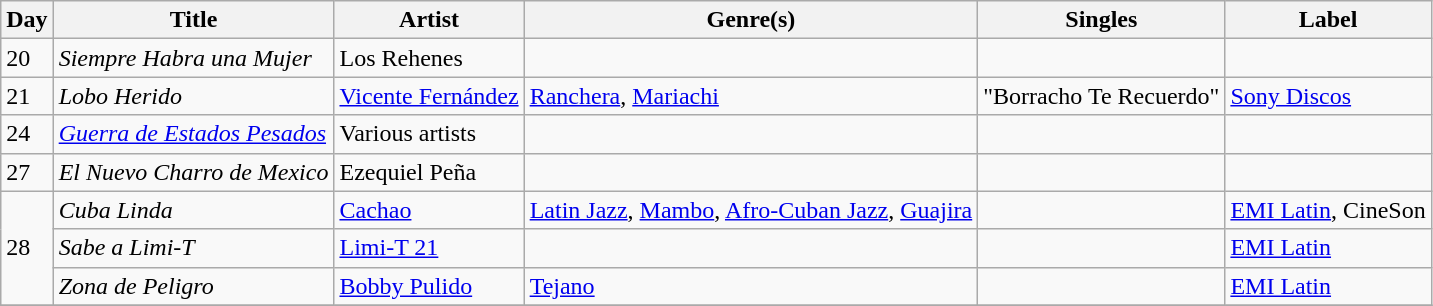<table class="wikitable sortable" style="text-align: left;">
<tr>
<th>Day</th>
<th>Title</th>
<th>Artist</th>
<th>Genre(s)</th>
<th>Singles</th>
<th>Label</th>
</tr>
<tr>
<td>20</td>
<td><em>Siempre Habra una Mujer</em></td>
<td>Los Rehenes</td>
<td></td>
<td></td>
<td></td>
</tr>
<tr>
<td>21</td>
<td><em>Lobo Herido</em></td>
<td><a href='#'>Vicente Fernández</a></td>
<td><a href='#'>Ranchera</a>, <a href='#'>Mariachi</a></td>
<td>"Borracho Te Recuerdo"</td>
<td><a href='#'>Sony Discos</a></td>
</tr>
<tr>
<td>24</td>
<td><em><a href='#'>Guerra de Estados Pesados</a></em></td>
<td>Various artists</td>
<td></td>
<td></td>
<td></td>
</tr>
<tr>
<td>27</td>
<td><em>El Nuevo Charro de Mexico</em></td>
<td>Ezequiel Peña</td>
<td></td>
<td></td>
<td></td>
</tr>
<tr>
<td rowspan="3">28</td>
<td><em>Cuba Linda</em></td>
<td><a href='#'>Cachao</a></td>
<td><a href='#'>Latin Jazz</a>, <a href='#'>Mambo</a>, <a href='#'>Afro-Cuban Jazz</a>, <a href='#'>Guajira</a></td>
<td></td>
<td><a href='#'>EMI Latin</a>, CineSon</td>
</tr>
<tr>
<td><em>Sabe a Limi-T</em></td>
<td><a href='#'>Limi-T 21</a></td>
<td></td>
<td></td>
<td><a href='#'>EMI Latin</a></td>
</tr>
<tr>
<td><em>Zona de Peligro</em></td>
<td><a href='#'>Bobby Pulido</a></td>
<td><a href='#'>Tejano</a></td>
<td></td>
<td><a href='#'>EMI Latin</a></td>
</tr>
<tr>
</tr>
</table>
